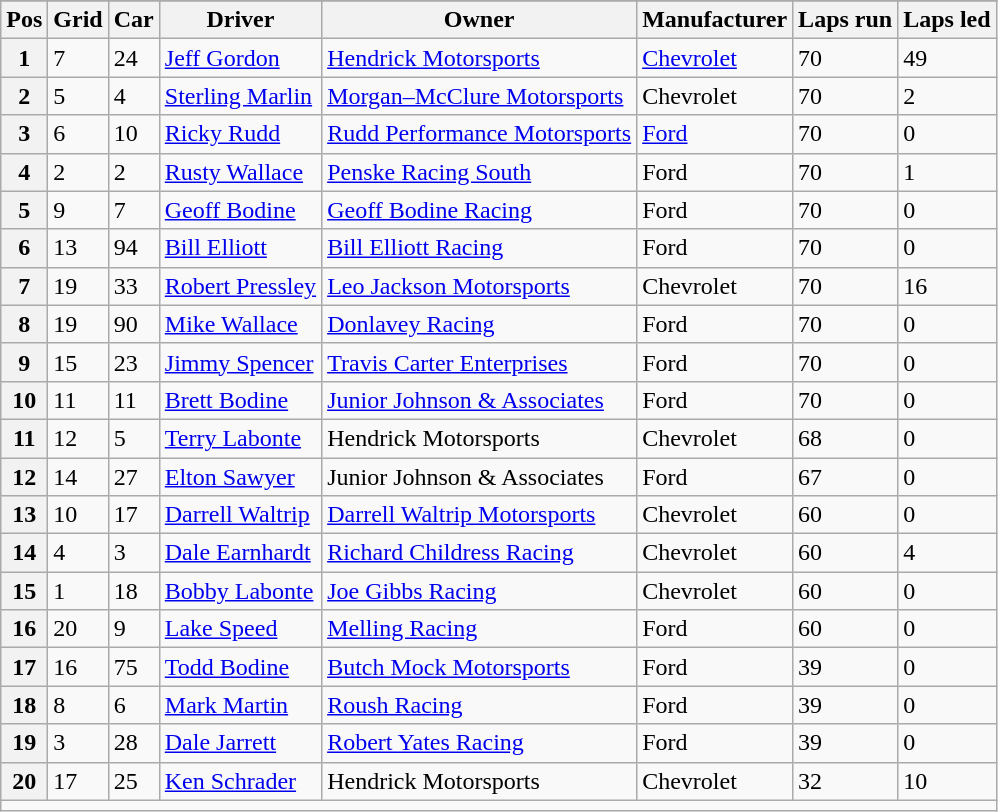<table class="sortable wikitable" border="1">
<tr>
</tr>
<tr>
<th scope="col">Pos</th>
<th scope="col">Grid</th>
<th scope="col">Car</th>
<th scope="col">Driver</th>
<th scope="col">Owner</th>
<th scope="col">Manufacturer</th>
<th scope="col">Laps run</th>
<th scope="col">Laps led</th>
</tr>
<tr>
<th scope="row">1</th>
<td>7</td>
<td>24</td>
<td><a href='#'>Jeff Gordon</a></td>
<td><a href='#'>Hendrick Motorsports</a></td>
<td><a href='#'>Chevrolet</a></td>
<td>70</td>
<td>49</td>
</tr>
<tr>
<th scope="row">2</th>
<td>5</td>
<td>4</td>
<td><a href='#'>Sterling Marlin</a></td>
<td><a href='#'>Morgan–McClure Motorsports</a></td>
<td>Chevrolet</td>
<td>70</td>
<td>2</td>
</tr>
<tr>
<th scope="row">3</th>
<td>6</td>
<td>10</td>
<td><a href='#'>Ricky Rudd</a></td>
<td><a href='#'>Rudd Performance Motorsports</a></td>
<td><a href='#'>Ford</a></td>
<td>70</td>
<td>0</td>
</tr>
<tr>
<th scope="row">4</th>
<td>2</td>
<td>2</td>
<td><a href='#'>Rusty Wallace</a></td>
<td><a href='#'>Penske Racing South</a></td>
<td>Ford</td>
<td>70</td>
<td>1</td>
</tr>
<tr>
<th scope="row">5</th>
<td>9</td>
<td>7</td>
<td><a href='#'>Geoff Bodine</a></td>
<td><a href='#'>Geoff Bodine Racing</a></td>
<td>Ford</td>
<td>70</td>
<td>0</td>
</tr>
<tr>
<th scope="row">6</th>
<td>13</td>
<td>94</td>
<td><a href='#'>Bill Elliott</a></td>
<td><a href='#'>Bill Elliott Racing</a></td>
<td>Ford</td>
<td>70</td>
<td>0</td>
</tr>
<tr>
<th scope="row">7</th>
<td>19</td>
<td>33</td>
<td><a href='#'>Robert Pressley</a></td>
<td><a href='#'>Leo Jackson Motorsports</a></td>
<td>Chevrolet</td>
<td>70</td>
<td>16</td>
</tr>
<tr>
<th scope="row">8</th>
<td>19</td>
<td>90</td>
<td><a href='#'>Mike Wallace</a></td>
<td><a href='#'>Donlavey Racing</a></td>
<td>Ford</td>
<td>70</td>
<td>0</td>
</tr>
<tr>
<th scope="row">9</th>
<td>15</td>
<td>23</td>
<td><a href='#'>Jimmy Spencer</a></td>
<td><a href='#'>Travis Carter Enterprises</a></td>
<td>Ford</td>
<td>70</td>
<td>0</td>
</tr>
<tr>
<th scope="row">10</th>
<td>11</td>
<td>11</td>
<td><a href='#'>Brett Bodine</a></td>
<td><a href='#'>Junior Johnson & Associates</a></td>
<td>Ford</td>
<td>70</td>
<td>0</td>
</tr>
<tr>
<th scope="row">11</th>
<td>12</td>
<td>5</td>
<td><a href='#'>Terry Labonte</a></td>
<td>Hendrick Motorsports</td>
<td>Chevrolet</td>
<td>68</td>
<td>0</td>
</tr>
<tr>
<th scope="row">12</th>
<td>14</td>
<td>27</td>
<td><a href='#'>Elton Sawyer</a></td>
<td>Junior Johnson & Associates</td>
<td>Ford</td>
<td>67</td>
<td>0</td>
</tr>
<tr>
<th scope="row">13</th>
<td>10</td>
<td>17</td>
<td><a href='#'>Darrell Waltrip</a></td>
<td><a href='#'>Darrell Waltrip Motorsports</a></td>
<td>Chevrolet</td>
<td>60</td>
<td>0</td>
</tr>
<tr>
<th scope="row">14</th>
<td>4</td>
<td>3</td>
<td><a href='#'>Dale Earnhardt</a></td>
<td><a href='#'>Richard Childress Racing</a></td>
<td>Chevrolet</td>
<td>60</td>
<td>4</td>
</tr>
<tr>
<th scope="row">15</th>
<td>1</td>
<td>18</td>
<td><a href='#'>Bobby Labonte</a></td>
<td><a href='#'>Joe Gibbs Racing</a></td>
<td>Chevrolet</td>
<td>60</td>
<td>0</td>
</tr>
<tr>
<th scope="row">16</th>
<td>20</td>
<td>9</td>
<td><a href='#'>Lake Speed</a></td>
<td><a href='#'>Melling Racing</a></td>
<td>Ford</td>
<td>60</td>
<td>0</td>
</tr>
<tr>
<th scope="row">17</th>
<td>16</td>
<td>75</td>
<td><a href='#'>Todd Bodine</a></td>
<td><a href='#'>Butch Mock Motorsports</a></td>
<td>Ford</td>
<td>39</td>
<td>0</td>
</tr>
<tr>
<th scope="row">18</th>
<td>8</td>
<td>6</td>
<td><a href='#'>Mark Martin</a></td>
<td><a href='#'>Roush Racing</a></td>
<td>Ford</td>
<td>39</td>
<td>0</td>
</tr>
<tr>
<th scope="row">19</th>
<td>3</td>
<td>28</td>
<td><a href='#'>Dale Jarrett</a></td>
<td><a href='#'>Robert Yates Racing</a></td>
<td>Ford</td>
<td>39</td>
<td>0</td>
</tr>
<tr>
<th scope="row">20</th>
<td>17</td>
<td>25</td>
<td><a href='#'>Ken Schrader</a></td>
<td>Hendrick Motorsports</td>
<td>Chevrolet</td>
<td>32</td>
<td>10</td>
</tr>
<tr class="sortbottom">
<td colspan="8"></td>
</tr>
</table>
